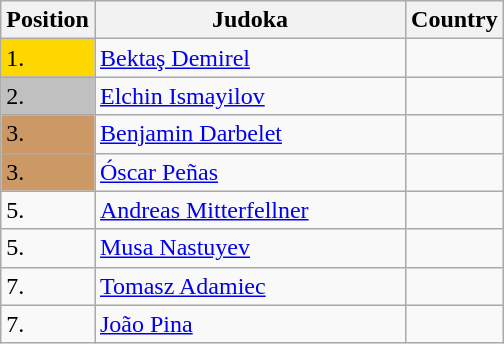<table class=wikitable>
<tr>
<th width=10>Position</th>
<th width=200>Judoka</th>
<th width=10>Country</th>
</tr>
<tr>
<td bgcolor=gold>1.</td>
<td><a href='#'>Bektaş Demirel</a></td>
<td></td>
</tr>
<tr>
<td bgcolor="silver">2.</td>
<td><a href='#'>Elchin Ismayilov</a></td>
<td></td>
</tr>
<tr>
<td bgcolor="CC9966">3.</td>
<td><a href='#'>Benjamin Darbelet</a></td>
<td></td>
</tr>
<tr>
<td bgcolor="CC9966">3.</td>
<td><a href='#'>Óscar Peñas</a></td>
<td></td>
</tr>
<tr>
<td>5.</td>
<td><a href='#'>Andreas Mitterfellner</a></td>
<td></td>
</tr>
<tr>
<td>5.</td>
<td><a href='#'>Musa Nastuyev</a></td>
<td></td>
</tr>
<tr>
<td>7.</td>
<td><a href='#'>Tomasz Adamiec</a></td>
<td></td>
</tr>
<tr>
<td>7.</td>
<td><a href='#'>João Pina</a></td>
<td></td>
</tr>
</table>
